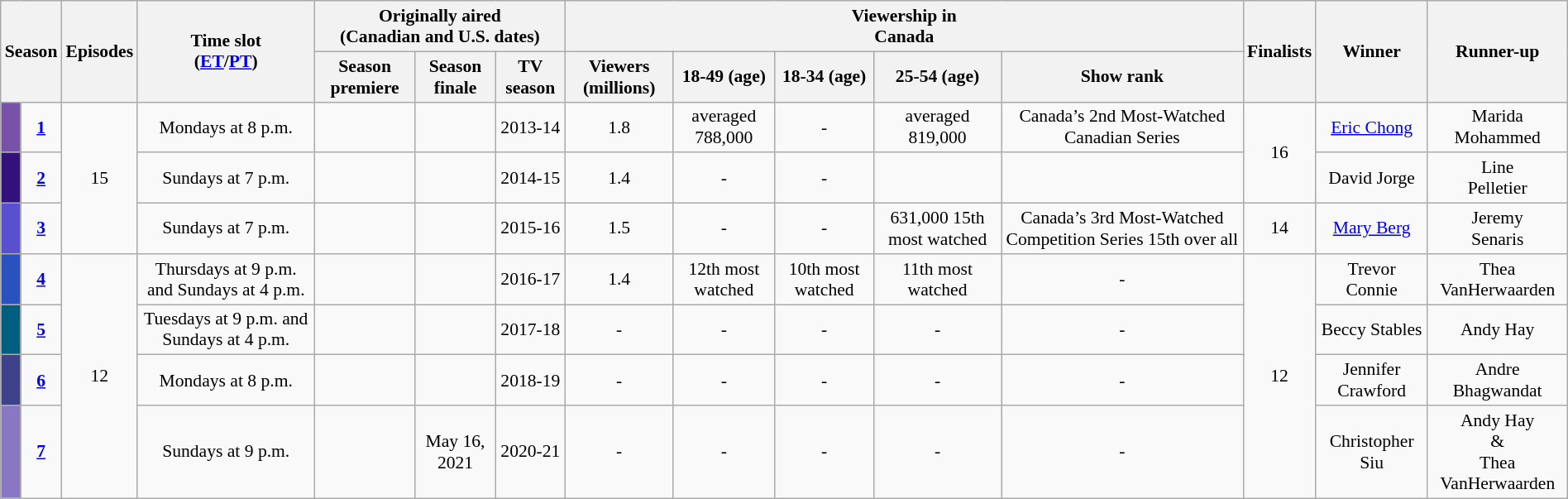<table class="wikitable plainrowheaders" style="text-align:center; font-size:90%; width:100%">
<tr>
<th colspan="2" rowspan="3">Season</th>
<th rowspan="3">Episodes</th>
<th rowspan="3">Time slot<br>(<a href='#'>ET</a>/<a href='#'>PT</a>)</th>
<th colspan="3" rowspan="2">Originally aired<br>(Canadian and U.S. dates)</th>
<th colspan="5">Viewership in<br>Canada</th>
<th rowspan="3">Finalists</th>
<th rowspan="3">Winner</th>
<th rowspan="3">Runner-up</th>
</tr>
<tr>
<th rowspan="2">Viewers (millions)</th>
<th rowspan="2">18-49 (age)</th>
<th rowspan="2">18-34 (age)</th>
<th rowspan="2">25-54 (age)</th>
<th rowspan="2">Show rank</th>
</tr>
<tr>
<th>Season premiere</th>
<th>Season finale</th>
<th>TV season</th>
</tr>
<tr>
<td scope="row" style="background:#7851A9; color:#100;"></td>
<td><strong><a href='#'>1</a></strong></td>
<td rowspan="3">15</td>
<td>Mondays at 8 p.m.</td>
<td></td>
<td></td>
<td>2013-14</td>
<td>1.8</td>
<td>averaged 788,000</td>
<td>-</td>
<td>averaged 819,000</td>
<td>Canada’s 2nd Most-Watched Canadian Series</td>
<td rowspan="2">16</td>
<td><a href='#'>Eric Chong</a></td>
<td>Marida Mohammed</td>
</tr>
<tr>
<td scope="row" style="background:#32127A; color:#100;"></td>
<td><strong><a href='#'>2</a></strong></td>
<td>Sundays at 7 p.m.</td>
<td></td>
<td></td>
<td>2014-15</td>
<td>1.4</td>
<td>-</td>
<td>-</td>
<td></td>
<td></td>
<td>David Jorge</td>
<td>Line<br>Pelletier</td>
</tr>
<tr>
<td scope="row" style="background:#5A4FCF; color:#100;"></td>
<td><strong><a href='#'>3</a></strong></td>
<td>Sundays at 7 p.m.</td>
<td></td>
<td></td>
<td>2015-16</td>
<td>1.5</td>
<td>-</td>
<td>-</td>
<td>631,000 15th most watched</td>
<td>Canada’s 3rd Most-Watched Competition Series 15th over all</td>
<td>14</td>
<td><a href='#'>Mary Berg</a></td>
<td>Jeremy<br>Senaris</td>
</tr>
<tr>
<td scope="row" style="background:#2A52BE; color:#100;"></td>
<td><strong><a href='#'>4</a></strong></td>
<td rowspan="4">12</td>
<td>Thursdays at 9 p.m. and Sundays at 4 p.m.</td>
<td></td>
<td></td>
<td>2016-17</td>
<td>1.4</td>
<td>12th most watched</td>
<td>10th most watched</td>
<td>11th most watched</td>
<td>-</td>
<td rowspan="5">12</td>
<td>Trevor Connie</td>
<td>Thea VanHerwaarden</td>
</tr>
<tr>
<td scope="row" style="background:#005E80; color:#100;"></td>
<td><strong><a href='#'>5</a></strong></td>
<td>Tuesdays at 9 p.m. and Sundays at 4 p.m.</td>
<td></td>
<td></td>
<td>2017-18</td>
<td>-</td>
<td>-</td>
<td>-</td>
<td>-</td>
<td>-</td>
<td>Beccy Stables</td>
<td>Andy Hay</td>
</tr>
<tr>
<td scope="row" style="background:#3D428B; color:#4666FF"></td>
<td><strong><a href='#'>6</a></strong></td>
<td>Mondays at 8 p.m.</td>
<td></td>
<td></td>
<td>2018-19</td>
<td>-</td>
<td>-</td>
<td>-</td>
<td>-</td>
<td>-</td>
<td>Jennifer Crawford</td>
<td>Andre Bhagwandat</td>
</tr>
<tr>
<td scope="row" style="background:#8878C3; color:#4666FF"></td>
<td><strong><a href='#'>7</a></strong></td>
<td>Sundays at 9 p.m.</td>
<td></td>
<td>May 16, 2021</td>
<td>2020-21</td>
<td>-</td>
<td>-</td>
<td>-</td>
<td>-</td>
<td>-</td>
<td>Christopher Siu</td>
<td>Andy Hay<br>&<br>Thea VanHerwaarden</td>
</tr>
</table>
